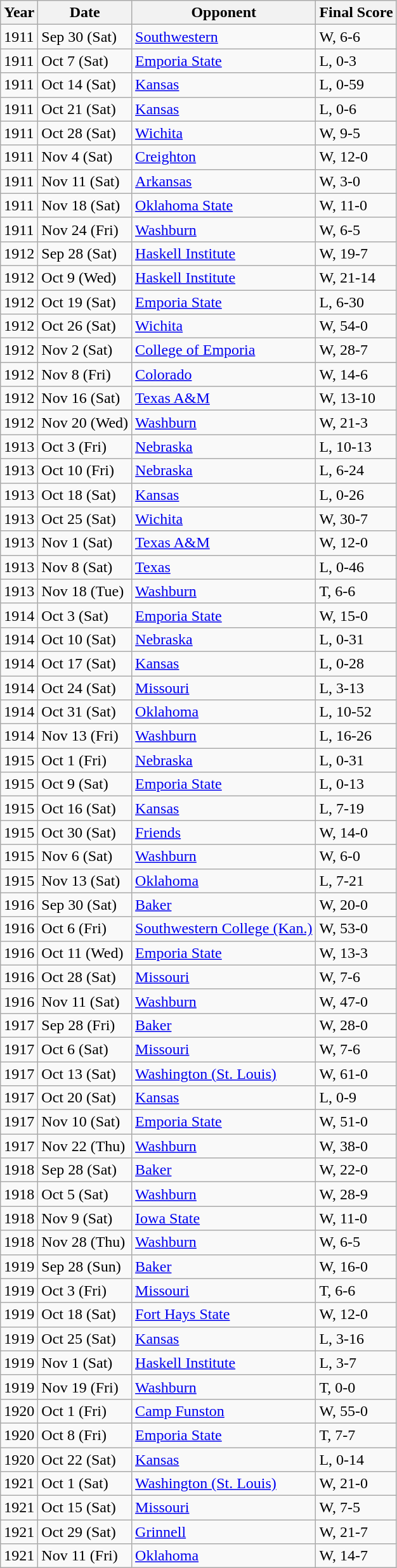<table class="wikitable sortable">
<tr>
<th>Year</th>
<th>Date</th>
<th>Opponent</th>
<th>Final Score</th>
</tr>
<tr>
<td>1911</td>
<td>Sep 30 (Sat)</td>
<td><a href='#'>Southwestern</a></td>
<td><span>W, 6-6</span></td>
</tr>
<tr>
<td>1911</td>
<td>Oct 7 (Sat)</td>
<td><a href='#'>Emporia State</a></td>
<td><span>L, 0-3</span></td>
</tr>
<tr>
<td>1911</td>
<td>Oct 14 (Sat)</td>
<td><a href='#'>Kansas</a></td>
<td><span>L, 0-59</span></td>
</tr>
<tr>
<td>1911</td>
<td>Oct 21 (Sat)</td>
<td><a href='#'>Kansas</a></td>
<td><span>L, 0-6</span></td>
</tr>
<tr>
<td>1911</td>
<td>Oct 28 (Sat)</td>
<td><a href='#'>Wichita</a></td>
<td><span>W, 9-5</span></td>
</tr>
<tr>
<td>1911</td>
<td>Nov 4 (Sat)</td>
<td><a href='#'>Creighton</a></td>
<td><span>W, 12-0</span></td>
</tr>
<tr>
<td>1911</td>
<td>Nov 11 (Sat)</td>
<td><a href='#'>Arkansas</a></td>
<td><span>W, 3-0</span></td>
</tr>
<tr>
<td>1911</td>
<td>Nov 18 (Sat)</td>
<td><a href='#'>Oklahoma State</a></td>
<td><span>W, 11-0</span></td>
</tr>
<tr>
<td>1911</td>
<td>Nov 24 (Fri)</td>
<td><a href='#'>Washburn</a></td>
<td><span>W, 6-5</span></td>
</tr>
<tr>
<td>1912</td>
<td>Sep 28 (Sat)</td>
<td><a href='#'>Haskell Institute</a></td>
<td><span>W, 19-7</span></td>
</tr>
<tr>
<td>1912</td>
<td>Oct 9 (Wed)</td>
<td><a href='#'>Haskell Institute</a></td>
<td><span>W, 21-14</span></td>
</tr>
<tr>
<td>1912</td>
<td>Oct 19 (Sat)</td>
<td><a href='#'>Emporia State</a></td>
<td><span>L, 6-30</span></td>
</tr>
<tr>
<td>1912</td>
<td>Oct 26 (Sat)</td>
<td><a href='#'>Wichita</a></td>
<td><span>W, 54-0</span></td>
</tr>
<tr>
<td>1912</td>
<td>Nov 2 (Sat)</td>
<td><a href='#'>College of Emporia</a></td>
<td><span>W, 28-7</span></td>
</tr>
<tr>
<td>1912</td>
<td>Nov 8 (Fri)</td>
<td><a href='#'>Colorado</a></td>
<td><span>W, 14-6</span></td>
</tr>
<tr>
<td>1912</td>
<td>Nov 16 (Sat)</td>
<td><a href='#'>Texas A&M</a></td>
<td><span>W, 13-10</span></td>
</tr>
<tr>
<td>1912</td>
<td>Nov 20 (Wed)</td>
<td><a href='#'>Washburn</a></td>
<td><span>W, 21-3</span></td>
</tr>
<tr>
<td>1913</td>
<td>Oct 3 (Fri)</td>
<td><a href='#'>Nebraska</a></td>
<td><span>L, 10-13</span></td>
</tr>
<tr>
<td>1913</td>
<td>Oct 10 (Fri)</td>
<td><a href='#'>Nebraska</a></td>
<td><span>L, 6-24</span></td>
</tr>
<tr>
<td>1913</td>
<td>Oct 18 (Sat)</td>
<td><a href='#'>Kansas</a></td>
<td><span>L, 0-26</span></td>
</tr>
<tr>
<td>1913</td>
<td>Oct 25 (Sat)</td>
<td><a href='#'>Wichita</a></td>
<td><span>W, 30-7</span></td>
</tr>
<tr>
<td>1913</td>
<td>Nov 1 (Sat)</td>
<td><a href='#'>Texas A&M</a></td>
<td><span>W, 12-0</span></td>
</tr>
<tr>
<td>1913</td>
<td>Nov 8 (Sat)</td>
<td><a href='#'>Texas</a></td>
<td><span>L, 0-46</span></td>
</tr>
<tr>
<td>1913</td>
<td>Nov 18 (Tue)</td>
<td><a href='#'>Washburn</a></td>
<td><span>T, 6-6</span></td>
</tr>
<tr>
<td>1914</td>
<td>Oct 3 (Sat)</td>
<td><a href='#'>Emporia State</a></td>
<td><span>W, 15-0</span></td>
</tr>
<tr>
<td>1914</td>
<td>Oct 10 (Sat)</td>
<td><a href='#'>Nebraska</a></td>
<td><span>L, 0-31</span></td>
</tr>
<tr>
<td>1914</td>
<td>Oct 17 (Sat)</td>
<td><a href='#'>Kansas</a></td>
<td><span>L, 0-28</span></td>
</tr>
<tr>
<td>1914</td>
<td>Oct 24 (Sat)</td>
<td><a href='#'>Missouri</a></td>
<td><span>L, 3-13</span></td>
</tr>
<tr>
<td>1914</td>
<td>Oct 31 (Sat)</td>
<td><a href='#'>Oklahoma</a></td>
<td><span>L, 10-52</span></td>
</tr>
<tr>
<td>1914</td>
<td>Nov 13 (Fri)</td>
<td><a href='#'>Washburn</a></td>
<td><span>L, 16-26</span></td>
</tr>
<tr>
<td>1915</td>
<td>Oct 1 (Fri)</td>
<td><a href='#'>Nebraska</a></td>
<td><span>L, 0-31</span></td>
</tr>
<tr>
<td>1915</td>
<td>Oct 9 (Sat)</td>
<td><a href='#'>Emporia State</a></td>
<td><span>L, 0-13</span></td>
</tr>
<tr>
<td>1915</td>
<td>Oct 16 (Sat)</td>
<td><a href='#'>Kansas</a></td>
<td><span>L, 7-19</span></td>
</tr>
<tr>
<td>1915</td>
<td>Oct 30 (Sat)</td>
<td><a href='#'>Friends</a></td>
<td><span>W, 14-0</span></td>
</tr>
<tr>
<td>1915</td>
<td>Nov 6 (Sat)</td>
<td><a href='#'>Washburn</a></td>
<td><span>W, 6-0</span></td>
</tr>
<tr>
<td>1915</td>
<td>Nov 13 (Sat)</td>
<td><a href='#'>Oklahoma</a></td>
<td><span>L, 7-21</span></td>
</tr>
<tr>
<td>1916</td>
<td>Sep 30 (Sat)</td>
<td><a href='#'>Baker</a></td>
<td><span>W, 20-0</span></td>
</tr>
<tr>
<td>1916</td>
<td>Oct 6 (Fri)</td>
<td><a href='#'>Southwestern College (Kan.)</a></td>
<td><span>W, 53-0</span></td>
</tr>
<tr>
<td>1916</td>
<td>Oct 11 (Wed)</td>
<td><a href='#'>Emporia State</a></td>
<td><span>W, 13-3</span></td>
</tr>
<tr>
<td>1916</td>
<td>Oct 28 (Sat)</td>
<td><a href='#'>Missouri</a></td>
<td><span>W, 7-6</span></td>
</tr>
<tr>
<td>1916</td>
<td>Nov 11 (Sat)</td>
<td><a href='#'>Washburn</a></td>
<td><span>W, 47-0</span></td>
</tr>
<tr>
<td>1917</td>
<td>Sep 28 (Fri)</td>
<td><a href='#'>Baker</a></td>
<td><span>W, 28-0</span></td>
</tr>
<tr>
<td>1917</td>
<td>Oct 6 (Sat)</td>
<td><a href='#'>Missouri</a></td>
<td><span>W, 7-6</span></td>
</tr>
<tr>
<td>1917</td>
<td>Oct 13 (Sat)</td>
<td><a href='#'>Washington (St. Louis)</a></td>
<td><span>W, 61-0</span></td>
</tr>
<tr>
<td>1917</td>
<td>Oct 20 (Sat)</td>
<td><a href='#'>Kansas</a></td>
<td><span>L, 0-9</span></td>
</tr>
<tr>
<td>1917</td>
<td>Nov 10 (Sat)</td>
<td><a href='#'>Emporia State</a></td>
<td><span>W, 51-0</span></td>
</tr>
<tr>
<td>1917</td>
<td>Nov 22 (Thu)</td>
<td><a href='#'>Washburn</a></td>
<td><span>W, 38-0</span></td>
</tr>
<tr>
<td>1918</td>
<td>Sep 28 (Sat)</td>
<td><a href='#'>Baker</a></td>
<td><span>W, 22-0</span></td>
</tr>
<tr>
<td>1918</td>
<td>Oct 5 (Sat)</td>
<td><a href='#'>Washburn</a></td>
<td><span>W, 28-9</span></td>
</tr>
<tr>
<td>1918</td>
<td>Nov 9 (Sat)</td>
<td><a href='#'>Iowa State</a></td>
<td><span>W, 11-0</span></td>
</tr>
<tr>
<td>1918</td>
<td>Nov 28 (Thu)</td>
<td><a href='#'>Washburn</a></td>
<td><span>W, 6-5</span></td>
</tr>
<tr>
<td>1919</td>
<td>Sep 28 (Sun)</td>
<td><a href='#'>Baker</a></td>
<td><span>W, 16-0</span></td>
</tr>
<tr>
<td>1919</td>
<td>Oct 3 (Fri)</td>
<td><a href='#'>Missouri</a></td>
<td><span>T, 6-6</span></td>
</tr>
<tr>
<td>1919</td>
<td>Oct 18 (Sat)</td>
<td><a href='#'>Fort Hays State</a></td>
<td><span>W, 12-0</span></td>
</tr>
<tr>
<td>1919</td>
<td>Oct 25 (Sat)</td>
<td><a href='#'>Kansas</a></td>
<td><span>L, 3-16</span></td>
</tr>
<tr>
<td>1919</td>
<td>Nov 1 (Sat)</td>
<td><a href='#'>Haskell Institute</a></td>
<td><span>L, 3-7</span></td>
</tr>
<tr>
<td>1919</td>
<td>Nov 19 (Fri)</td>
<td><a href='#'>Washburn</a></td>
<td><span>T, 0-0</span></td>
</tr>
<tr>
<td>1920</td>
<td>Oct 1 (Fri)</td>
<td><a href='#'>Camp Funston</a></td>
<td><span>W, 55-0</span></td>
</tr>
<tr>
<td>1920</td>
<td>Oct 8 (Fri)</td>
<td><a href='#'>Emporia State</a></td>
<td><span>T, 7-7</span></td>
</tr>
<tr>
<td>1920</td>
<td>Oct 22 (Sat)</td>
<td><a href='#'>Kansas</a></td>
<td><span>L, 0-14</span></td>
</tr>
<tr>
<td>1921</td>
<td>Oct 1 (Sat)</td>
<td><a href='#'>Washington (St. Louis)</a></td>
<td><span>W, 21-0</span></td>
</tr>
<tr>
<td>1921</td>
<td>Oct 15 (Sat)</td>
<td><a href='#'>Missouri</a></td>
<td><span>W, 7-5</span></td>
</tr>
<tr>
<td>1921</td>
<td>Oct 29 (Sat)</td>
<td><a href='#'>Grinnell</a></td>
<td><span>W, 21-7</span></td>
</tr>
<tr>
<td>1921</td>
<td>Nov 11 (Fri)</td>
<td><a href='#'>Oklahoma</a></td>
<td><span>W, 14-7</span></td>
</tr>
</table>
